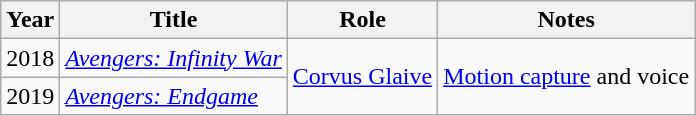<table class = "wikitable sortable">
<tr>
<th>Year</th>
<th>Title</th>
<th>Role</th>
<th class = "unsortable">Notes</th>
</tr>
<tr>
<td>2018</td>
<td><em><a href='#'>Avengers: Infinity War</a></em></td>
<td rowspan=2><a href='#'>Corvus Glaive</a></td>
<td rowspan=2><a href='#'>Motion capture</a> and voice</td>
</tr>
<tr>
<td>2019</td>
<td><em><a href='#'>Avengers: Endgame</a></em></td>
</tr>
</table>
